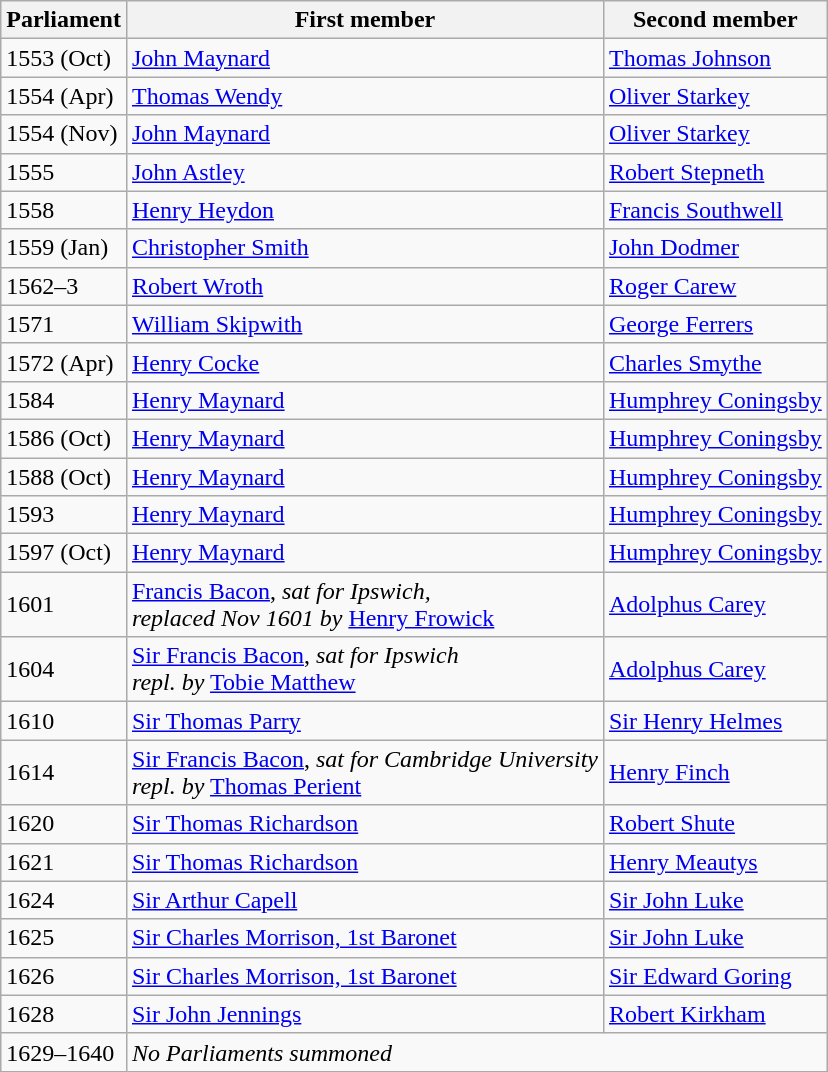<table class="wikitable">
<tr>
<th>Parliament</th>
<th>First member</th>
<th>Second member</th>
</tr>
<tr>
<td>1553 (Oct)</td>
<td><a href='#'>John Maynard</a></td>
<td><a href='#'>Thomas Johnson</a></td>
</tr>
<tr>
<td>1554 (Apr)</td>
<td><a href='#'>Thomas Wendy</a></td>
<td><a href='#'>Oliver Starkey</a></td>
</tr>
<tr>
<td>1554 (Nov)</td>
<td><a href='#'>John Maynard</a></td>
<td><a href='#'>Oliver Starkey</a></td>
</tr>
<tr>
<td>1555</td>
<td><a href='#'>John Astley</a></td>
<td><a href='#'>Robert Stepneth</a></td>
</tr>
<tr>
<td>1558</td>
<td><a href='#'>Henry Heydon</a></td>
<td><a href='#'>Francis Southwell</a></td>
</tr>
<tr>
<td>1559 (Jan)</td>
<td><a href='#'>Christopher Smith</a></td>
<td><a href='#'>John Dodmer</a></td>
</tr>
<tr>
<td>1562–3</td>
<td><a href='#'>Robert Wroth</a></td>
<td><a href='#'>Roger Carew</a></td>
</tr>
<tr>
<td>1571</td>
<td><a href='#'>William Skipwith</a></td>
<td><a href='#'>George Ferrers</a></td>
</tr>
<tr>
<td>1572 (Apr)</td>
<td><a href='#'>Henry Cocke</a></td>
<td><a href='#'>Charles Smythe</a></td>
</tr>
<tr>
<td>1584</td>
<td><a href='#'>Henry Maynard</a></td>
<td><a href='#'>Humphrey Coningsby</a></td>
</tr>
<tr>
<td>1586 (Oct)</td>
<td><a href='#'>Henry Maynard</a></td>
<td><a href='#'>Humphrey Coningsby</a></td>
</tr>
<tr>
<td>1588 (Oct)</td>
<td><a href='#'>Henry Maynard</a></td>
<td><a href='#'>Humphrey Coningsby</a></td>
</tr>
<tr>
<td>1593</td>
<td><a href='#'>Henry Maynard</a></td>
<td><a href='#'>Humphrey Coningsby</a></td>
</tr>
<tr>
<td>1597 (Oct)</td>
<td><a href='#'>Henry Maynard</a></td>
<td><a href='#'>Humphrey Coningsby</a></td>
</tr>
<tr>
<td>1601</td>
<td><a href='#'>Francis Bacon</a>, <em>sat for Ipswich,<br> replaced Nov 1601 by</em> <a href='#'>Henry Frowick</a></td>
<td><a href='#'>Adolphus Carey</a></td>
</tr>
<tr>
<td>1604</td>
<td><a href='#'>Sir Francis Bacon</a>, <em>sat for Ipswich <br> repl. by</em> <a href='#'>Tobie Matthew</a></td>
<td><a href='#'>Adolphus Carey</a></td>
</tr>
<tr>
<td>1610</td>
<td><a href='#'>Sir Thomas Parry</a></td>
<td><a href='#'>Sir Henry Helmes</a></td>
</tr>
<tr>
<td>1614</td>
<td><a href='#'>Sir Francis Bacon</a>, <em>sat for Cambridge University<br> repl. by</em> <a href='#'>Thomas Perient</a></td>
<td><a href='#'>Henry Finch</a></td>
</tr>
<tr>
<td>1620</td>
<td><a href='#'>Sir Thomas Richardson</a></td>
<td><a href='#'>Robert Shute</a></td>
</tr>
<tr>
<td>1621</td>
<td><a href='#'>Sir Thomas Richardson</a></td>
<td><a href='#'>Henry Meautys</a></td>
</tr>
<tr>
<td>1624</td>
<td><a href='#'>Sir Arthur Capell</a></td>
<td><a href='#'>Sir John Luke</a></td>
</tr>
<tr>
<td>1625</td>
<td><a href='#'>Sir Charles Morrison, 1st Baronet</a></td>
<td><a href='#'>Sir John Luke</a></td>
</tr>
<tr>
<td>1626</td>
<td><a href='#'>Sir Charles Morrison, 1st Baronet</a></td>
<td><a href='#'>Sir Edward Goring</a></td>
</tr>
<tr>
<td>1628</td>
<td><a href='#'>Sir John Jennings</a></td>
<td><a href='#'>Robert Kirkham</a></td>
</tr>
<tr>
<td>1629–1640</td>
<td colspan = "2"><em>No Parliaments summoned</em></td>
</tr>
</table>
